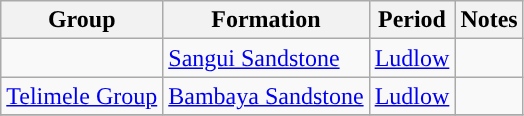<table class="wikitable sortable">
<tr>
<th>Group</th>
<th>Formation</th>
<th>Period</th>
<th class="unsortable">Notes</th>
</tr>
<tr>
<td></td>
<td><a href='#'>Sangui Sandstone</a></td>
<td style="background-color: "><a href='#'>Ludlow</a></td>
<td align=center></td>
</tr>
<tr>
<td><a href='#'>Telimele Group</a></td>
<td><a href='#'>Bambaya Sandstone</a></td>
<td style="background-color: "><a href='#'>Ludlow</a></td>
<td align=center></td>
</tr>
<tr>
</tr>
</table>
